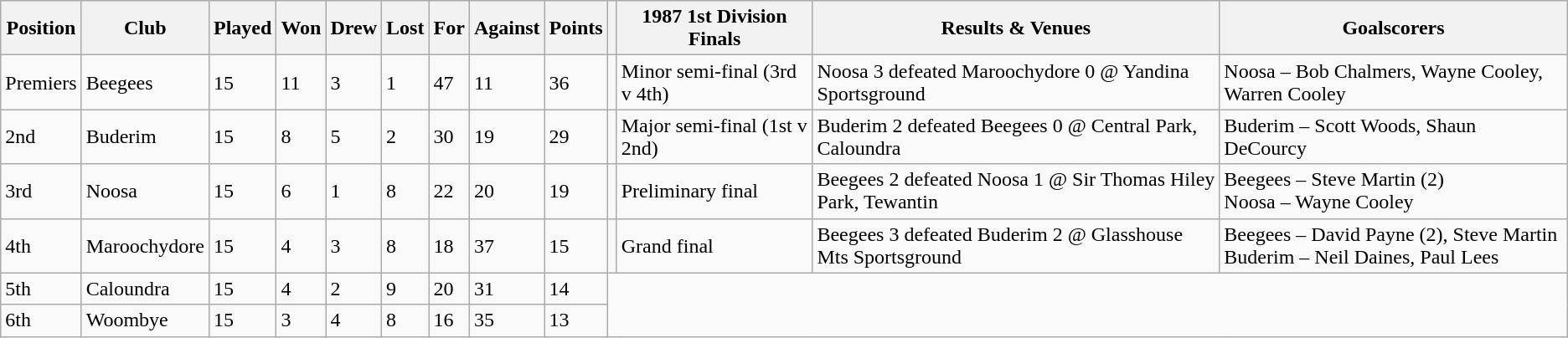<table class="wikitable">
<tr>
<th>Position</th>
<th>Club</th>
<th>Played</th>
<th>Won</th>
<th>Drew</th>
<th>Lost</th>
<th>For</th>
<th>Against</th>
<th>Points</th>
<th></th>
<th>1987 1st Division Finals</th>
<th>Results & Venues</th>
<th>Goalscorers</th>
</tr>
<tr>
<td>Premiers</td>
<td>Beegees</td>
<td>15</td>
<td>11</td>
<td>3</td>
<td>1</td>
<td>47</td>
<td>11</td>
<td>36</td>
<td></td>
<td>Minor semi-final (3rd v 4th)</td>
<td>Noosa 3 defeated Maroochydore 0 @ Yandina Sportsground</td>
<td>Noosa – Bob Chalmers, Wayne Cooley, Warren Cooley</td>
</tr>
<tr>
<td>2nd</td>
<td>Buderim</td>
<td>15</td>
<td>8</td>
<td>5</td>
<td>2</td>
<td>30</td>
<td>19</td>
<td>29</td>
<td></td>
<td>Major semi-final (1st v 2nd)</td>
<td>Buderim 2 defeated Beegees 0 @ Central Park, Caloundra</td>
<td>Buderim – Scott Woods, Shaun DeCourcy</td>
</tr>
<tr>
<td>3rd</td>
<td>Noosa</td>
<td>15</td>
<td>6</td>
<td>1</td>
<td>8</td>
<td>22</td>
<td>20</td>
<td>19</td>
<td></td>
<td>Preliminary final</td>
<td>Beegees 2 defeated Noosa 1 @ Sir Thomas Hiley Park, Tewantin</td>
<td>Beegees – Steve Martin (2)<br>Noosa – Wayne Cooley</td>
</tr>
<tr>
<td>4th</td>
<td>Maroochydore</td>
<td>15</td>
<td>4</td>
<td>3</td>
<td>8</td>
<td>18</td>
<td>37</td>
<td>15</td>
<td></td>
<td>Grand final</td>
<td>Beegees 3 defeated Buderim 2 @ Glasshouse Mts Sportsground</td>
<td>Beegees – David Payne (2), Steve Martin<br>Buderim – Neil Daines, Paul Lees</td>
</tr>
<tr>
<td>5th</td>
<td>Caloundra</td>
<td>15</td>
<td>4</td>
<td>2</td>
<td>9</td>
<td>20</td>
<td>31</td>
<td>14</td>
</tr>
<tr>
<td>6th</td>
<td>Woombye</td>
<td>15</td>
<td>3</td>
<td>4</td>
<td>8</td>
<td>16</td>
<td>35</td>
<td>13</td>
</tr>
</table>
